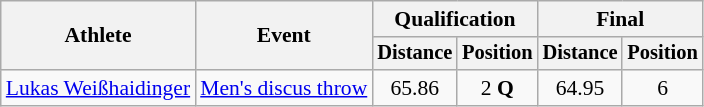<table class=wikitable style="font-size:90%">
<tr>
<th rowspan="2">Athlete</th>
<th rowspan="2">Event</th>
<th colspan="2">Qualification</th>
<th colspan="2">Final</th>
</tr>
<tr style="font-size:95%">
<th>Distance</th>
<th>Position</th>
<th>Distance</th>
<th>Position</th>
</tr>
<tr align=center>
<td align=left><a href='#'>Lukas Weißhaidinger</a></td>
<td align=left><a href='#'>Men's discus throw</a></td>
<td>65.86</td>
<td>2 <strong>Q</strong></td>
<td>64.95</td>
<td>6</td>
</tr>
</table>
